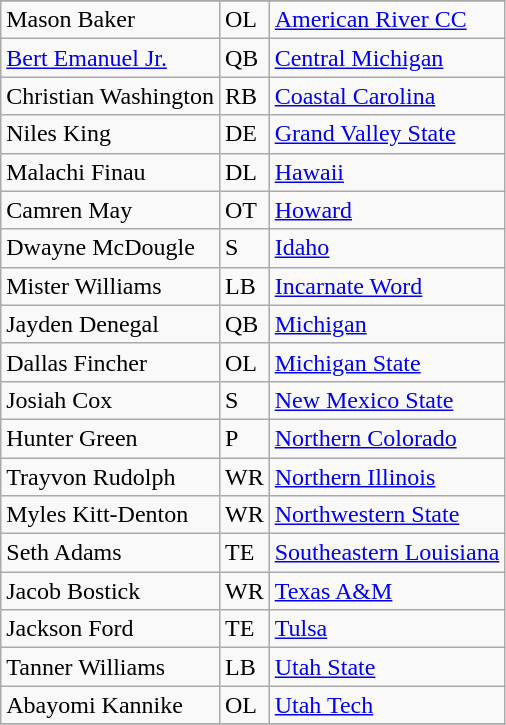<table class="wikitable sortable">
<tr>
</tr>
<tr>
<td>Mason Baker</td>
<td>OL</td>
<td><a href='#'>American River CC</a></td>
</tr>
<tr>
<td><a href='#'>Bert Emanuel Jr.</a></td>
<td>QB</td>
<td><a href='#'>Central Michigan</a></td>
</tr>
<tr>
<td>Christian Washington</td>
<td>RB</td>
<td><a href='#'>Coastal Carolina</a></td>
</tr>
<tr>
<td>Niles King</td>
<td>DE</td>
<td><a href='#'>Grand Valley State</a></td>
</tr>
<tr>
<td>Malachi Finau</td>
<td>DL</td>
<td><a href='#'>Hawaii</a></td>
</tr>
<tr>
<td>Camren May</td>
<td>OT</td>
<td><a href='#'>Howard</a></td>
</tr>
<tr>
<td>Dwayne McDougle</td>
<td>S</td>
<td><a href='#'>Idaho</a></td>
</tr>
<tr>
<td>Mister Williams</td>
<td>LB</td>
<td><a href='#'>Incarnate Word</a></td>
</tr>
<tr>
<td>Jayden Denegal</td>
<td>QB</td>
<td><a href='#'>Michigan</a></td>
</tr>
<tr>
<td>Dallas Fincher</td>
<td>OL</td>
<td><a href='#'>Michigan State</a></td>
</tr>
<tr>
<td>Josiah Cox</td>
<td>S</td>
<td><a href='#'>New Mexico State</a></td>
</tr>
<tr>
<td>Hunter Green</td>
<td>P</td>
<td><a href='#'>Northern Colorado</a></td>
</tr>
<tr>
<td>Trayvon Rudolph</td>
<td>WR</td>
<td><a href='#'>Northern Illinois</a></td>
</tr>
<tr>
<td>Myles Kitt-Denton</td>
<td>WR</td>
<td><a href='#'>Northwestern State</a></td>
</tr>
<tr>
<td>Seth Adams</td>
<td>TE</td>
<td><a href='#'>Southeastern Louisiana</a></td>
</tr>
<tr>
<td>Jacob Bostick</td>
<td>WR</td>
<td><a href='#'>Texas A&M</a></td>
</tr>
<tr>
<td>Jackson Ford</td>
<td>TE</td>
<td><a href='#'>Tulsa</a></td>
</tr>
<tr>
<td>Tanner Williams</td>
<td>LB</td>
<td><a href='#'>Utah State</a></td>
</tr>
<tr>
<td>Abayomi Kannike</td>
<td>OL</td>
<td><a href='#'>Utah Tech</a></td>
</tr>
<tr>
</tr>
</table>
